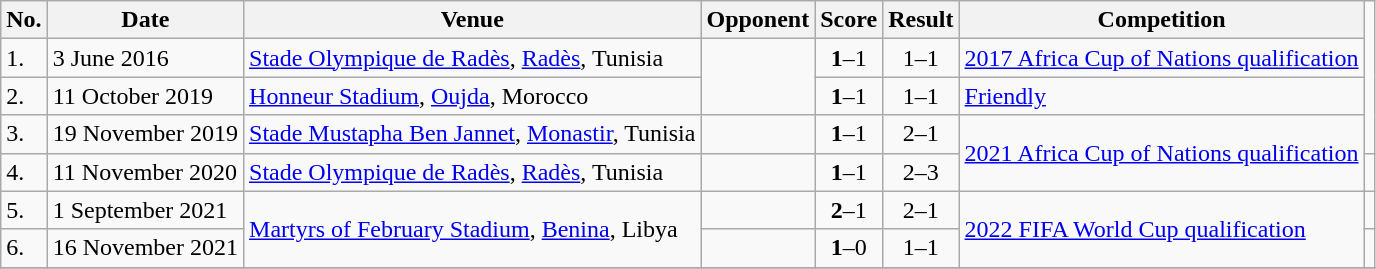<table class="wikitable">
<tr>
<th>No.</th>
<th>Date</th>
<th>Venue</th>
<th>Opponent</th>
<th>Score</th>
<th>Result</th>
<th>Competition</th>
</tr>
<tr>
<td>1.</td>
<td>3 June 2016</td>
<td><a href='#'>Stade Olympique de Radès</a>, <a href='#'>Radès</a>, Tunisia</td>
<td rowspan=2></td>
<td align=center><strong>1</strong>–1</td>
<td align=center>1–1</td>
<td><a href='#'>2017 Africa Cup of Nations qualification</a></td>
</tr>
<tr>
<td>2.</td>
<td>11 October 2019</td>
<td><a href='#'>Honneur Stadium</a>, <a href='#'>Oujda</a>, Morocco</td>
<td align=center><strong>1</strong>–1</td>
<td align=center>1–1</td>
<td><a href='#'>Friendly</a></td>
</tr>
<tr>
<td>3.</td>
<td>19 November 2019</td>
<td><a href='#'>Stade Mustapha Ben Jannet</a>, <a href='#'>Monastir</a>, Tunisia</td>
<td></td>
<td align=center><strong>1</strong>–1</td>
<td align=center>2–1</td>
<td rowspan=2><a href='#'>2021 Africa Cup of Nations qualification</a></td>
</tr>
<tr>
<td>4.</td>
<td>11 November 2020</td>
<td><a href='#'>Stade Olympique de Radès</a>, <a href='#'>Radès</a>, Tunisia</td>
<td></td>
<td align=center><strong>1</strong>–1</td>
<td align=center>2–3</td>
<td></td>
</tr>
<tr>
<td>5.</td>
<td>1 September 2021</td>
<td rowspan=2><a href='#'>Martyrs of February Stadium</a>, <a href='#'>Benina</a>, Libya</td>
<td></td>
<td align=center><strong>2</strong>–1</td>
<td align=center>2–1</td>
<td rowspan=2><a href='#'>2022 FIFA World Cup qualification</a></td>
</tr>
<tr>
<td>6.</td>
<td>16 November 2021</td>
<td></td>
<td align=center><strong>1</strong>–0</td>
<td align=center>1–1</td>
<td></td>
</tr>
<tr>
</tr>
</table>
